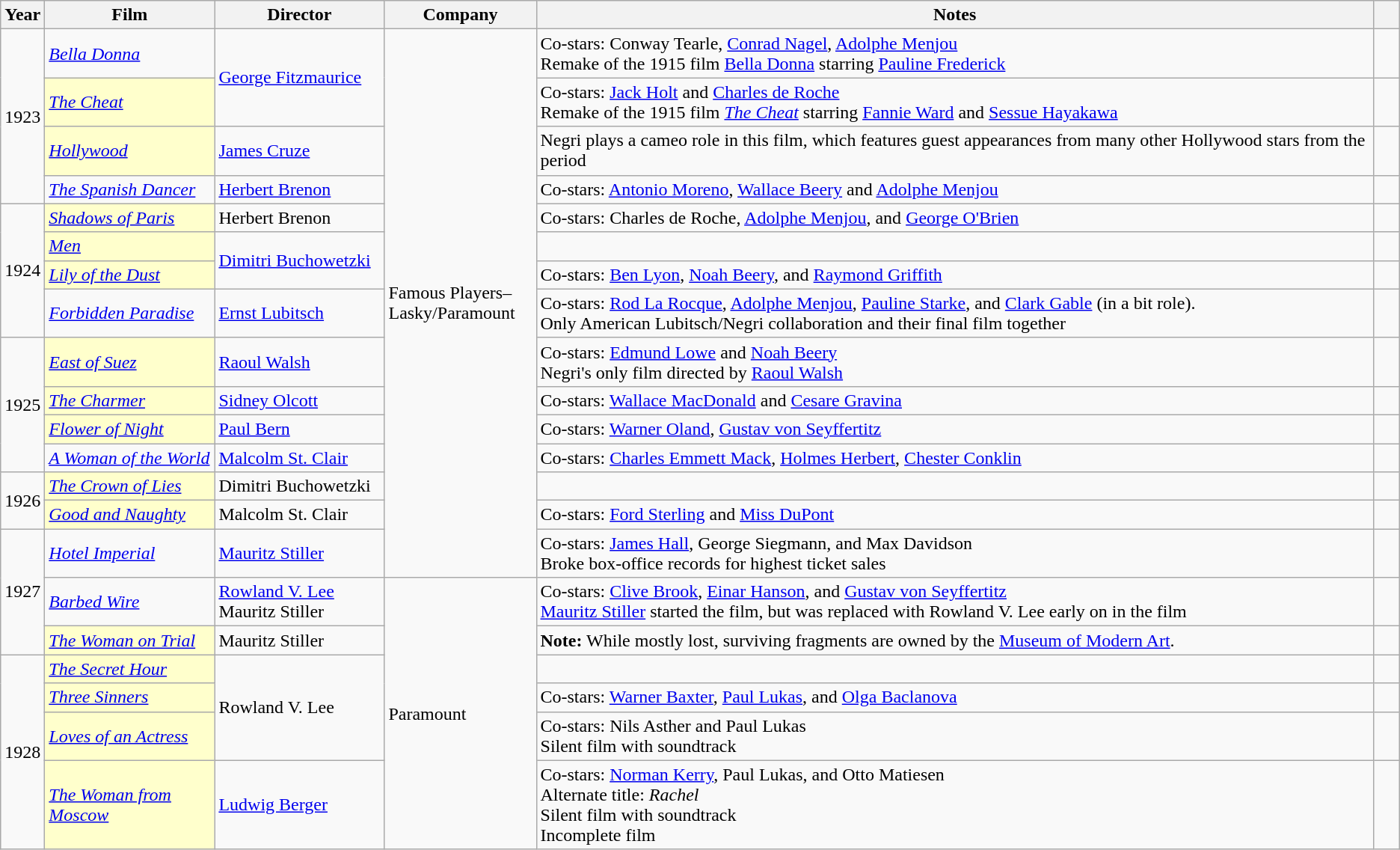<table class="wikitable unsortable">
<tr>
<th scope="col" style="width: 1em;">Year</th>
<th scope="col" style="width: 9em;">Film</th>
<th scope="col" style="width: 9em;">Director</th>
<th scope="col" style="width: 8em;">Company</th>
<th scope="col">Notes</th>
<th scope="col" style="width:1em;"></th>
</tr>
<tr>
<td rowspan="4">1923</td>
<td><em><a href='#'>Bella Donna</a></em></td>
<td rowspan="2"><a href='#'>George Fitzmaurice</a></td>
<td rowspan="15">Famous Players–Lasky/Paramount</td>
<td>Co-stars: Conway Tearle, <a href='#'>Conrad Nagel</a>, <a href='#'>Adolphe Menjou</a><br>Remake of the 1915 film <a href='#'>Bella Donna</a> starring <a href='#'>Pauline Frederick</a></td>
<td align=center></td>
</tr>
<tr>
<td style="background:#ffc;"><em><a href='#'>The Cheat</a></em> </td>
<td>Co-stars: <a href='#'>Jack Holt</a> and <a href='#'>Charles de Roche</a><br>Remake of the 1915 film <a href='#'><em>The Cheat</em></a> starring <a href='#'>Fannie Ward</a> and <a href='#'>Sessue Hayakawa</a></td>
<td align=center></td>
</tr>
<tr>
<td style="background:#ffc;"><em><a href='#'>Hollywood</a></em> </td>
<td><a href='#'>James Cruze</a></td>
<td>Negri plays a cameo role in this film, which features guest appearances from many other Hollywood stars from the period</td>
<td align=center></td>
</tr>
<tr>
<td><em><a href='#'>The Spanish Dancer</a></em></td>
<td><a href='#'>Herbert Brenon</a></td>
<td>Co-stars: <a href='#'>Antonio Moreno</a>, <a href='#'>Wallace Beery</a> and <a href='#'>Adolphe Menjou</a></td>
<td align=center></td>
</tr>
<tr>
<td rowspan="4">1924</td>
<td style="background:#ffc;"><em><a href='#'>Shadows of Paris</a></em> </td>
<td>Herbert Brenon</td>
<td>Co-stars: Charles de Roche, <a href='#'>Adolphe Menjou</a>, and <a href='#'>George O'Brien</a></td>
<td align=center></td>
</tr>
<tr>
<td style="background:#ffc;"><em><a href='#'>Men</a></em> </td>
<td rowspan="2"><a href='#'>Dimitri Buchowetzki</a></td>
<td></td>
<td align=center></td>
</tr>
<tr>
<td style="background:#ffc;"><em><a href='#'>Lily of the Dust</a></em> </td>
<td>Co-stars: <a href='#'>Ben Lyon</a>, <a href='#'>Noah Beery</a>, and <a href='#'>Raymond Griffith</a></td>
<td align=center></td>
</tr>
<tr>
<td><em><a href='#'>Forbidden Paradise</a></em></td>
<td><a href='#'>Ernst Lubitsch</a></td>
<td>Co-stars: <a href='#'>Rod La Rocque</a>, <a href='#'>Adolphe Menjou</a>, <a href='#'>Pauline Starke</a>, and <a href='#'>Clark Gable</a> (in a bit role).<br>Only American Lubitsch/Negri collaboration and their final film together</td>
<td align=center></td>
</tr>
<tr>
<td rowspan="4">1925</td>
<td style="background:#ffc;"><em><a href='#'>East of Suez</a></em> </td>
<td><a href='#'>Raoul Walsh</a></td>
<td>Co-stars: <a href='#'>Edmund Lowe</a> and <a href='#'>Noah Beery</a><br>Negri's only film directed by <a href='#'>Raoul Walsh</a></td>
<td align=center></td>
</tr>
<tr>
<td style="background:#ffc;"><em><a href='#'>The Charmer</a></em> </td>
<td><a href='#'>Sidney Olcott</a></td>
<td>Co-stars: <a href='#'>Wallace MacDonald</a> and <a href='#'>Cesare Gravina</a></td>
<td align=center></td>
</tr>
<tr>
<td style="background:#ffc;"><em><a href='#'>Flower of Night</a></em> </td>
<td><a href='#'>Paul Bern</a></td>
<td>Co-stars: <a href='#'>Warner Oland</a>, <a href='#'>Gustav von Seyffertitz</a></td>
<td align=center></td>
</tr>
<tr>
<td><em><a href='#'>A Woman of the World</a></em></td>
<td><a href='#'>Malcolm St. Clair</a></td>
<td>Co-stars: <a href='#'>Charles Emmett Mack</a>, <a href='#'>Holmes Herbert</a>, <a href='#'>Chester Conklin</a></td>
<td align=center></td>
</tr>
<tr>
<td rowspan="2">1926</td>
<td style="background:#ffc;"><em><a href='#'>The Crown of Lies</a></em> </td>
<td>Dimitri Buchowetzki</td>
<td></td>
<td align=center></td>
</tr>
<tr>
<td style="background:#ffc;"><em><a href='#'>Good and Naughty</a></em> </td>
<td>Malcolm St. Clair</td>
<td>Co-stars: <a href='#'>Ford Sterling</a> and <a href='#'>Miss DuPont</a></td>
<td align=center></td>
</tr>
<tr>
<td rowspan="3">1927</td>
<td><em><a href='#'>Hotel Imperial</a></em></td>
<td><a href='#'>Mauritz Stiller</a></td>
<td>Co-stars: <a href='#'>James Hall</a>, George Siegmann, and Max Davidson<br>Broke box-office records for highest ticket sales</td>
<td align=center></td>
</tr>
<tr>
<td><em><a href='#'>Barbed Wire</a></em></td>
<td><a href='#'>Rowland V. Lee</a><br>Mauritz Stiller</td>
<td rowspan="6">Paramount</td>
<td>Co-stars: <a href='#'>Clive Brook</a>, <a href='#'>Einar Hanson</a>, and <a href='#'>Gustav von Seyffertitz</a><br><a href='#'>Mauritz Stiller</a> started the film, but was replaced with Rowland V. Lee early on in the film</td>
<td align=center></td>
</tr>
<tr>
<td style="background:#ffc;"><em><a href='#'>The Woman on Trial</a></em> </td>
<td>Mauritz Stiller</td>
<td><strong>Note:</strong> While mostly lost, surviving fragments are owned by the <a href='#'>Museum of Modern Art</a>.</td>
<td align=center></td>
</tr>
<tr>
<td rowspan="4">1928</td>
<td style="background:#ffc;"><em><a href='#'>The Secret Hour</a></em> </td>
<td rowspan="3">Rowland V. Lee</td>
<td></td>
<td align=center></td>
</tr>
<tr>
<td style="background:#ffc;"><em><a href='#'>Three Sinners</a></em> </td>
<td>Co-stars: <a href='#'>Warner Baxter</a>, <a href='#'>Paul Lukas</a>, and <a href='#'>Olga Baclanova</a></td>
<td align=center></td>
</tr>
<tr>
<td style="background:#ffc;"><em><a href='#'>Loves of an Actress</a></em> </td>
<td>Co-stars: Nils Asther and Paul Lukas<br>Silent film with soundtrack</td>
<td align=center></td>
</tr>
<tr>
<td style="background:#ffc;"><em><a href='#'>The Woman from Moscow</a></em> </td>
<td><a href='#'>Ludwig Berger</a></td>
<td>Co-stars: <a href='#'>Norman Kerry</a>, Paul Lukas, and Otto Matiesen<br>Alternate title: <em>Rachel</em><br>Silent film with soundtrack<br>Incomplete film</td>
<td align=center></td>
</tr>
</table>
